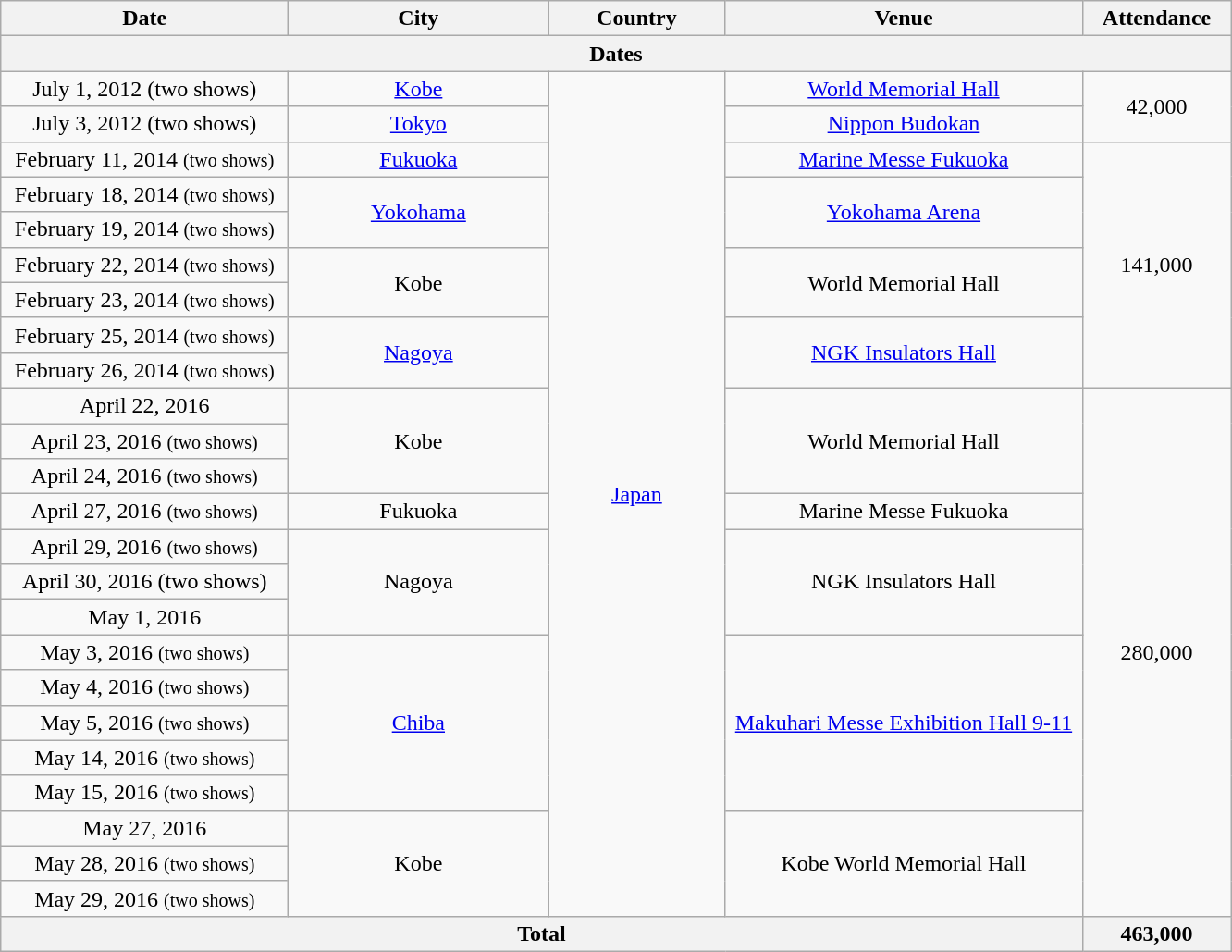<table class="wikitable" style="text-align:center;">
<tr>
<th width="200">Date</th>
<th width="180">City</th>
<th width="120">Country</th>
<th width="250">Venue</th>
<th width="100">Attendance</th>
</tr>
<tr>
<th colspan="5">Dates</th>
</tr>
<tr>
<td>July 1, 2012 (two shows)</td>
<td><a href='#'>Kobe</a></td>
<td rowspan=24><a href='#'>Japan</a></td>
<td><a href='#'>World Memorial Hall</a></td>
<td rowspan=2>42,000</td>
</tr>
<tr>
<td>July 3, 2012 (two shows)</td>
<td><a href='#'>Tokyo</a></td>
<td><a href='#'>Nippon Budokan</a></td>
</tr>
<tr>
<td>February 11, 2014 <small>(two shows)</small></td>
<td><a href='#'>Fukuoka</a></td>
<td><a href='#'>Marine Messe Fukuoka</a></td>
<td rowspan=7>141,000</td>
</tr>
<tr>
<td>February 18, 2014 <small>(two shows)</small></td>
<td rowspan=2><a href='#'>Yokohama</a></td>
<td rowspan=2><a href='#'>Yokohama Arena</a></td>
</tr>
<tr>
<td>February 19, 2014 <small>(two shows)</small></td>
</tr>
<tr>
<td>February 22, 2014 <small>(two shows)</small></td>
<td rowspan=2>Kobe</td>
<td rowspan=2>World Memorial Hall</td>
</tr>
<tr>
<td>February 23, 2014 <small>(two shows)</small></td>
</tr>
<tr>
<td>February 25, 2014 <small>(two shows)</small></td>
<td rowspan=2><a href='#'>Nagoya</a></td>
<td rowspan=2><a href='#'>NGK Insulators Hall</a></td>
</tr>
<tr>
<td>February 26, 2014 <small>(two shows)</small></td>
</tr>
<tr>
<td>April 22, 2016</td>
<td rowspan=3>Kobe</td>
<td rowspan=3>World Memorial Hall</td>
<td rowspan=15>280,000</td>
</tr>
<tr>
<td>April 23, 2016 <small>(two shows)</small></td>
</tr>
<tr>
<td>April 24, 2016 <small>(two shows)</small></td>
</tr>
<tr>
<td>April 27, 2016 <small>(two shows)</small></td>
<td>Fukuoka</td>
<td>Marine Messe Fukuoka</td>
</tr>
<tr>
<td>April 29, 2016 <small>(two shows)</small></td>
<td rowspan=3>Nagoya</td>
<td rowspan=3>NGK Insulators Hall</td>
</tr>
<tr>
<td>April 30, 2016 (two shows)</td>
</tr>
<tr>
<td>May 1, 2016</td>
</tr>
<tr>
<td>May 3, 2016 <small>(two shows)</small></td>
<td rowspan=5><a href='#'>Chiba</a></td>
<td rowspan=5><a href='#'>Makuhari Messe Exhibition Hall 9-11</a></td>
</tr>
<tr>
<td>May 4, 2016 <small>(two shows)</small></td>
</tr>
<tr>
<td>May 5, 2016 <small>(two shows)</small></td>
</tr>
<tr>
<td>May 14, 2016 <small>(two shows)</small></td>
</tr>
<tr>
<td>May 15, 2016 <small>(two shows)</small></td>
</tr>
<tr>
<td>May 27, 2016</td>
<td rowspan=3>Kobe</td>
<td rowspan=3>Kobe World Memorial Hall</td>
</tr>
<tr>
<td>May 28, 2016 <small>(two shows)</small></td>
</tr>
<tr>
<td>May 29, 2016 <small>(two shows)</small></td>
</tr>
<tr>
<th colspan="4">Total</th>
<th>463,000</th>
</tr>
</table>
